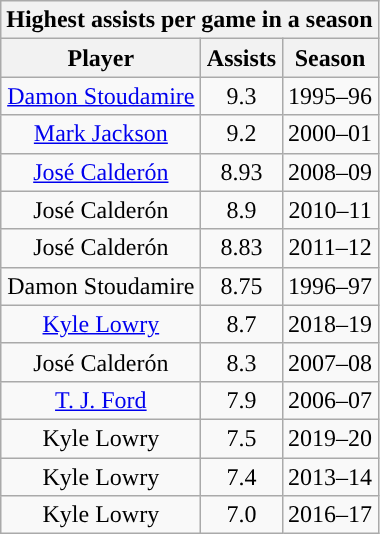<table class="wikitable sortable" style="text-align:center">
<tr>
<th colspan="3">Highest assists per game in a season</th>
</tr>
<tr>
<th>Player</th>
<th>Assists</th>
<th>Season</th>
</tr>
<tr>
<td><a href='#'>Damon Stoudamire</a></td>
<td>9.3</td>
<td>1995–96</td>
</tr>
<tr>
<td><a href='#'>Mark Jackson</a></td>
<td>9.2</td>
<td>2000–01</td>
</tr>
<tr>
<td><a href='#'>José Calderón</a></td>
<td>8.93</td>
<td>2008–09</td>
</tr>
<tr>
<td>José Calderón</td>
<td>8.9</td>
<td>2010–11</td>
</tr>
<tr>
<td>José Calderón</td>
<td>8.83</td>
<td>2011–12</td>
</tr>
<tr>
<td>Damon Stoudamire</td>
<td>8.75</td>
<td>1996–97</td>
</tr>
<tr>
<td><a href='#'>Kyle Lowry</a></td>
<td>8.7</td>
<td>2018–19</td>
</tr>
<tr>
<td>José Calderón</td>
<td>8.3</td>
<td>2007–08</td>
</tr>
<tr>
<td><a href='#'>T. J. Ford</a></td>
<td>7.9</td>
<td>2006–07</td>
</tr>
<tr>
<td>Kyle Lowry</td>
<td>7.5</td>
<td>2019–20</td>
</tr>
<tr>
<td>Kyle Lowry</td>
<td>7.4</td>
<td>2013–14</td>
</tr>
<tr>
<td>Kyle Lowry</td>
<td>7.0</td>
<td>2016–17</td>
</tr>
</table>
